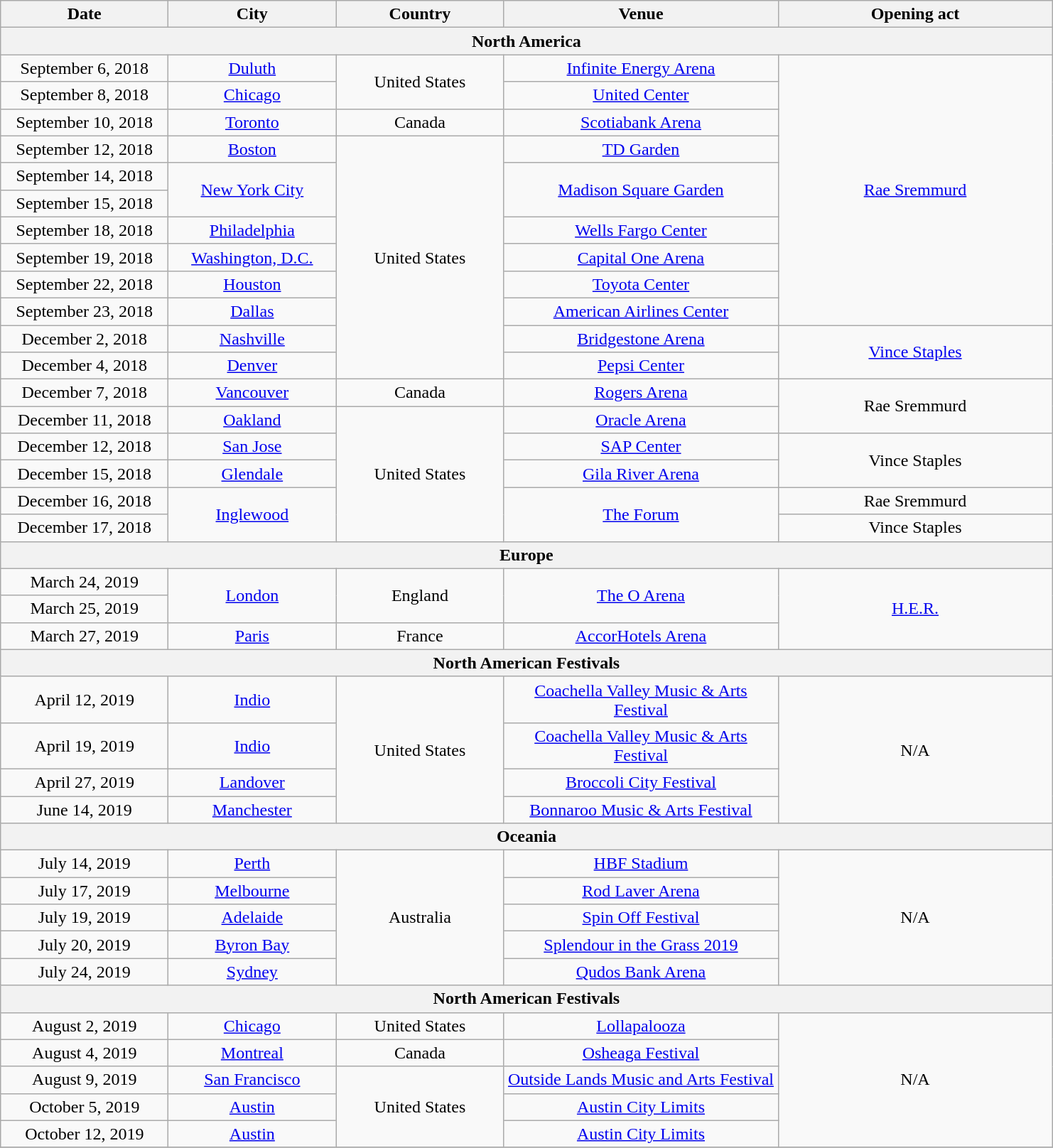<table class="wikitable" style="text-align:center;">
<tr>
<th style="width:150px;">Date</th>
<th style="width:150px;">City</th>
<th style="width:150px;">Country</th>
<th style="width:250px;">Venue</th>
<th style="width:250px;">Opening act</th>
</tr>
<tr>
<th colspan="6">North America</th>
</tr>
<tr>
<td>September 6, 2018</td>
<td><a href='#'>Duluth</a></td>
<td rowspan="2">United States</td>
<td><a href='#'>Infinite Energy Arena</a></td>
<td rowspan="10"><a href='#'>Rae Sremmurd</a></td>
</tr>
<tr>
<td>September 8, 2018</td>
<td><a href='#'>Chicago</a></td>
<td><a href='#'>United Center</a></td>
</tr>
<tr>
<td>September 10, 2018</td>
<td><a href='#'>Toronto</a></td>
<td>Canada</td>
<td><a href='#'>Scotiabank Arena</a></td>
</tr>
<tr>
<td>September 12, 2018</td>
<td><a href='#'>Boston</a></td>
<td rowspan="9">United States</td>
<td><a href='#'>TD Garden</a></td>
</tr>
<tr>
<td>September 14, 2018</td>
<td rowspan="2"><a href='#'>New York City</a></td>
<td rowspan="2"><a href='#'>Madison Square Garden</a></td>
</tr>
<tr>
<td>September 15, 2018</td>
</tr>
<tr>
<td>September 18, 2018</td>
<td><a href='#'>Philadelphia</a></td>
<td><a href='#'>Wells Fargo Center</a></td>
</tr>
<tr>
<td>September 19, 2018</td>
<td><a href='#'>Washington, D.C.</a></td>
<td><a href='#'>Capital One Arena</a></td>
</tr>
<tr>
<td>September 22, 2018</td>
<td><a href='#'>Houston</a></td>
<td><a href='#'>Toyota Center</a></td>
</tr>
<tr>
<td>September 23, 2018</td>
<td><a href='#'>Dallas</a></td>
<td><a href='#'>American Airlines Center</a></td>
</tr>
<tr>
<td>December 2, 2018</td>
<td><a href='#'>Nashville</a></td>
<td><a href='#'>Bridgestone Arena</a></td>
<td rowspan="2"><a href='#'>Vince Staples</a></td>
</tr>
<tr>
<td>December 4, 2018</td>
<td><a href='#'>Denver</a></td>
<td><a href='#'>Pepsi Center</a></td>
</tr>
<tr>
<td>December 7, 2018</td>
<td><a href='#'>Vancouver</a></td>
<td>Canada</td>
<td><a href='#'>Rogers Arena</a></td>
<td rowspan="2">Rae Sremmurd</td>
</tr>
<tr>
<td>December 11, 2018</td>
<td><a href='#'>Oakland</a></td>
<td rowspan="5">United States</td>
<td><a href='#'>Oracle Arena</a></td>
</tr>
<tr>
<td>December 12, 2018</td>
<td><a href='#'>San Jose</a></td>
<td><a href='#'>SAP Center</a></td>
<td rowspan="2">Vince Staples</td>
</tr>
<tr>
<td>December 15, 2018</td>
<td><a href='#'>Glendale</a></td>
<td><a href='#'>Gila River Arena</a></td>
</tr>
<tr>
<td>December 16, 2018</td>
<td rowspan="2"><a href='#'>Inglewood</a></td>
<td rowspan="2"><a href='#'>The Forum</a></td>
<td>Rae Sremmurd</td>
</tr>
<tr>
<td>December 17, 2018</td>
<td>Vince Staples</td>
</tr>
<tr>
<th colspan="6">Europe</th>
</tr>
<tr>
<td>March 24, 2019</td>
<td rowspan="2"><a href='#'>London</a></td>
<td rowspan="2">England</td>
<td rowspan="2"><a href='#'>The O Arena</a></td>
<td rowspan="3"><a href='#'>H.E.R.</a></td>
</tr>
<tr>
<td>March 25, 2019</td>
</tr>
<tr>
<td>March 27, 2019</td>
<td><a href='#'>Paris</a></td>
<td>France</td>
<td><a href='#'>AccorHotels Arena</a></td>
</tr>
<tr>
<th colspan="6">North American Festivals</th>
</tr>
<tr>
<td>April 12, 2019</td>
<td><a href='#'>Indio</a></td>
<td rowspan="4">United States</td>
<td><a href='#'>Coachella Valley Music & Arts Festival</a></td>
<td rowspan="4">N/A</td>
</tr>
<tr>
<td>April 19, 2019</td>
<td><a href='#'>Indio</a></td>
<td><a href='#'>Coachella Valley Music & Arts Festival</a></td>
</tr>
<tr>
<td>April 27, 2019</td>
<td><a href='#'>Landover</a></td>
<td><a href='#'>Broccoli City Festival</a></td>
</tr>
<tr>
<td>June 14, 2019</td>
<td><a href='#'>Manchester</a></td>
<td><a href='#'>Bonnaroo Music & Arts Festival</a></td>
</tr>
<tr>
<th colspan="6">Oceania</th>
</tr>
<tr>
<td>July 14, 2019</td>
<td><a href='#'>Perth</a></td>
<td rowspan="5">Australia</td>
<td><a href='#'>HBF Stadium</a></td>
<td rowspan="5">N/A</td>
</tr>
<tr>
<td>July 17, 2019</td>
<td><a href='#'>Melbourne</a></td>
<td><a href='#'>Rod Laver Arena</a></td>
</tr>
<tr>
<td>July 19, 2019</td>
<td><a href='#'>Adelaide</a></td>
<td><a href='#'>Spin Off Festival</a></td>
</tr>
<tr>
<td>July 20, 2019</td>
<td><a href='#'>Byron Bay</a></td>
<td><a href='#'>Splendour in the Grass 2019</a></td>
</tr>
<tr>
<td>July 24, 2019</td>
<td><a href='#'>Sydney</a></td>
<td><a href='#'>Qudos Bank Arena</a></td>
</tr>
<tr>
<th colspan="6">North American Festivals</th>
</tr>
<tr>
<td>August 2, 2019</td>
<td><a href='#'>Chicago</a></td>
<td rowspan="1">United States</td>
<td><a href='#'>Lollapalooza</a></td>
<td rowspan="5">N/A</td>
</tr>
<tr>
<td>August 4, 2019</td>
<td><a href='#'>Montreal</a></td>
<td rowspan="1">Canada</td>
<td><a href='#'>Osheaga Festival</a></td>
</tr>
<tr>
<td>August 9, 2019</td>
<td><a href='#'>San Francisco</a></td>
<td rowspan="3">United States</td>
<td><a href='#'>Outside Lands Music and Arts Festival</a></td>
</tr>
<tr>
<td>October 5, 2019</td>
<td><a href='#'>Austin</a></td>
<td><a href='#'>Austin City Limits</a></td>
</tr>
<tr>
<td>October 12, 2019</td>
<td><a href='#'>Austin</a></td>
<td><a href='#'>Austin City Limits</a></td>
</tr>
<tr>
</tr>
</table>
